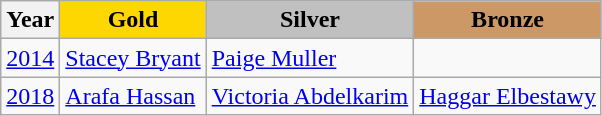<table class="wikitable">
<tr>
<th align="center">Year</th>
<td align="center"  bgcolor="gold"><strong>Gold</strong></td>
<td align="center"  bgcolor="silver"><strong>Silver</strong></td>
<td align="center"  bgcolor="#CC9966"><strong>Bronze</strong></td>
</tr>
<tr>
<td><a href='#'>2014</a></td>
<td> <a href='#'>Stacey Bryant</a></td>
<td> <a href='#'>Paige Muller</a></td>
<td></td>
</tr>
<tr>
<td><a href='#'>2018</a></td>
<td> <a href='#'>Arafa Hassan</a></td>
<td> <a href='#'>Victoria Abdelkarim</a></td>
<td> <a href='#'>Haggar Elbestawy</a></td>
</tr>
</table>
